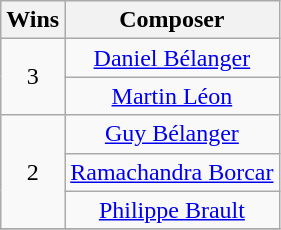<table class="wikitable" style="text-align:center;">
<tr>
<th scope="col" width="10">Wins</th>
<th scope="col" align="center">Composer</th>
</tr>
<tr>
<td rowspan="2" style="text-align:center;">3</td>
<td><a href='#'>Daniel Bélanger</a></td>
</tr>
<tr>
<td><a href='#'>Martin Léon</a></td>
</tr>
<tr>
<td rowspan="3" style="text-align:center;">2</td>
<td><a href='#'>Guy Bélanger</a></td>
</tr>
<tr>
<td><a href='#'>Ramachandra Borcar</a></td>
</tr>
<tr>
<td><a href='#'>Philippe Brault</a></td>
</tr>
<tr>
</tr>
</table>
